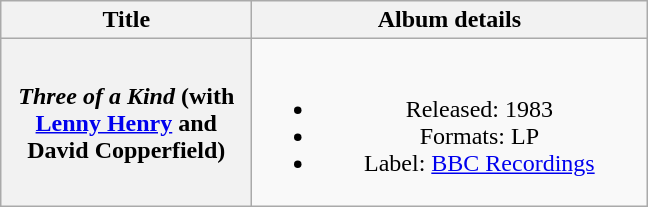<table class="wikitable plainrowheaders" style="text-align:center;" border="2">
<tr>
<th scope="col" style="width:10em;">Title</th>
<th scope="col" style="width:16em;">Album details</th>
</tr>
<tr>
<th scope="row"><em>Three of a Kind</em> (with <a href='#'>Lenny Henry</a> and David Copperfield)</th>
<td><br><ul><li>Released: 1983</li><li>Formats: LP</li><li>Label: <a href='#'>BBC Recordings</a></li></ul></td>
</tr>
</table>
